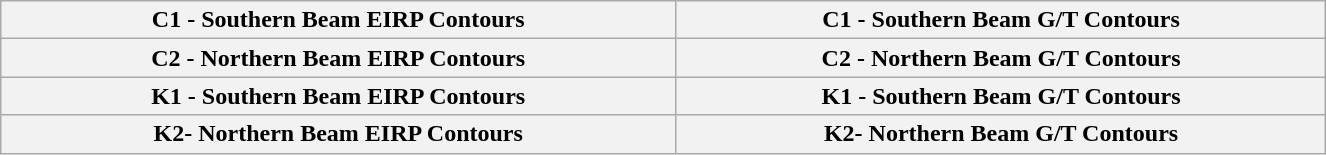<table class="wikitable" style="width:70%; margin:0 auto;">
<tr>
<th>C1 - Southern Beam EIRP Contours</th>
<th>C1 - Southern Beam G/T Contours</th>
</tr>
<tr>
<th>C2 - Northern Beam EIRP Contours</th>
<th>C2 - Northern Beam G/T Contours</th>
</tr>
<tr>
<th>K1 - Southern Beam EIRP Contours</th>
<th>K1 - Southern Beam G/T Contours</th>
</tr>
<tr>
<th>K2- Northern Beam EIRP Contours</th>
<th>K2- Northern Beam G/T Contours</th>
</tr>
</table>
